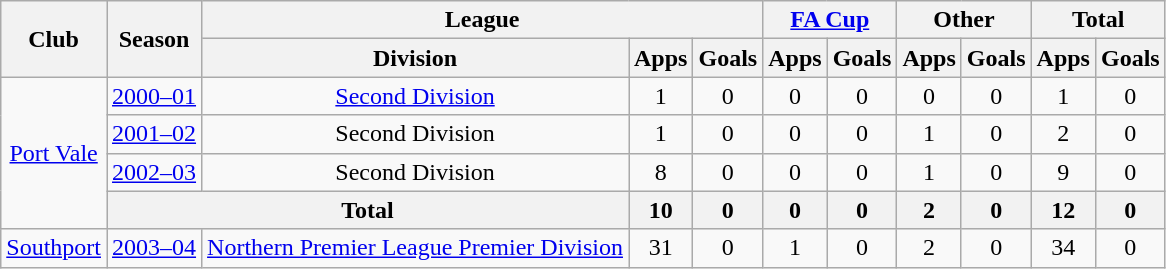<table class="wikitable" style="text-align:center">
<tr>
<th rowspan="2">Club</th>
<th rowspan="2">Season</th>
<th colspan="3">League</th>
<th colspan="2"><a href='#'>FA Cup</a></th>
<th colspan="2">Other</th>
<th colspan="2">Total</th>
</tr>
<tr>
<th>Division</th>
<th>Apps</th>
<th>Goals</th>
<th>Apps</th>
<th>Goals</th>
<th>Apps</th>
<th>Goals</th>
<th>Apps</th>
<th>Goals</th>
</tr>
<tr>
<td rowspan="4"><a href='#'>Port Vale</a></td>
<td><a href='#'>2000–01</a></td>
<td><a href='#'>Second Division</a></td>
<td>1</td>
<td>0</td>
<td>0</td>
<td>0</td>
<td>0</td>
<td>0</td>
<td>1</td>
<td>0</td>
</tr>
<tr>
<td><a href='#'>2001–02</a></td>
<td>Second Division</td>
<td>1</td>
<td>0</td>
<td>0</td>
<td>0</td>
<td>1</td>
<td>0</td>
<td>2</td>
<td>0</td>
</tr>
<tr>
<td><a href='#'>2002–03</a></td>
<td>Second Division</td>
<td>8</td>
<td>0</td>
<td>0</td>
<td>0</td>
<td>1</td>
<td>0</td>
<td>9</td>
<td>0</td>
</tr>
<tr>
<th colspan="2">Total</th>
<th>10</th>
<th>0</th>
<th>0</th>
<th>0</th>
<th>2</th>
<th>0</th>
<th>12</th>
<th>0</th>
</tr>
<tr>
<td><a href='#'>Southport</a></td>
<td><a href='#'>2003–04</a></td>
<td><a href='#'>Northern Premier League Premier Division</a></td>
<td>31</td>
<td>0</td>
<td>1</td>
<td>0</td>
<td>2</td>
<td>0</td>
<td>34</td>
<td>0</td>
</tr>
</table>
